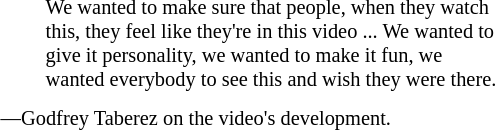<table width="27%" cellpadding="5" align="right" style="font-size:85%;border-collapse:collapse; background-color:transparent; border-style:none;">
<tr>
<td width="20" valign=top></td>
<td align="left">We wanted to make sure that people, when they watch this, they feel like they're in this video ... We wanted to give it personality, we wanted to make it fun, we wanted everybody to see this and wish they were there.</td>
</tr>
<tr>
<td colspan="3"><div>—Godfrey Taberez on the video's development.</div></td>
</tr>
</table>
